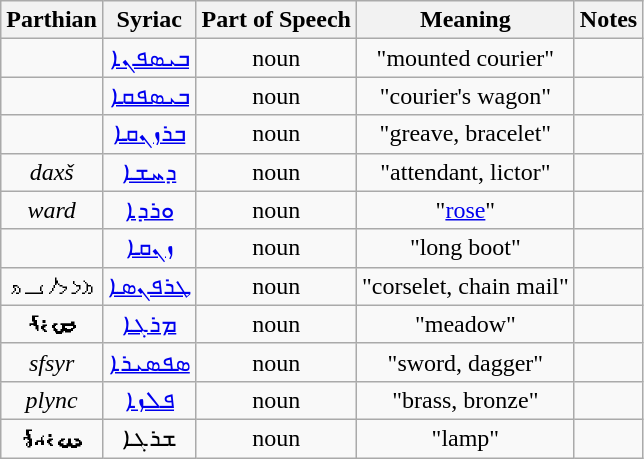<table class="wikitable">
<tr>
<th colspan="1">Parthian</th>
<th colspan="1">Syriac</th>
<th>Part of Speech</th>
<th colspan="1">Meaning</th>
<th>Notes</th>
</tr>
<tr style="text-align:center;">
<td></td>
<td><a href='#'>ܒܝܣܦܢܐ</a></td>
<td>noun</td>
<td>"mounted courier"</td>
<td></td>
</tr>
<tr style="text-align: center;">
<td></td>
<td><a href='#'>ܒܝܣܦܩܐ</a></td>
<td>noun</td>
<td>"courier's wagon"</td>
<td></td>
</tr>
<tr style="text-align: center;">
<td></td>
<td><a href='#'>ܒܪܙܢܩܐ</a></td>
<td>noun</td>
<td>"greave, bracelet"</td>
<td></td>
</tr>
<tr style="text-align: center;">
<td><em>daxš</em></td>
<td><a href='#'>ܕܚܫܐ</a></td>
<td>noun</td>
<td>"attendant, lictor"</td>
<td></td>
</tr>
<tr style="text-align: center;">
<td><em>ward</em></td>
<td><a href='#'>ܘܪܕܐ</a></td>
<td>noun</td>
<td>"<a href='#'>rose</a>"</td>
<td></td>
</tr>
<tr style="text-align: center;">
<td></td>
<td><a href='#'>ܙܢܩܐ</a></td>
<td>noun</td>
<td>"long boot"</td>
<td></td>
</tr>
<tr style="text-align: center;">
<td>𐭕𐭓𐭐𐭍𐭎</td>
<td><a href='#'>ܛܪܦܢܣܐ</a></td>
<td>noun</td>
<td>"corselet, chain mail"</td>
<td></td>
</tr>
<tr style="text-align: center;">
<td>𐫖𐫡𐫃</td>
<td><a href='#'>ܡܪܓܐ</a></td>
<td>noun</td>
<td>"meadow"</td>
<td></td>
</tr>
<tr style="text-align: center;">
<td><em>sfsyr</em></td>
<td><a href='#'>ܣܦܣܝܪܐ</a></td>
<td>noun</td>
<td>"sword, dagger"</td>
<td></td>
</tr>
<tr style="text-align: center;">
<td><em>plync</em></td>
<td><a href='#'>ܦܠܙܐ</a></td>
<td>noun</td>
<td>"brass, bronze"</td>
<td></td>
</tr>
<tr style="text-align: center;">
<td>𐫢𐫡𐫀𐫄</td>
<td>ܫܪܓܐ</td>
<td>noun</td>
<td>"lamp"</td>
<td></td>
</tr>
</table>
